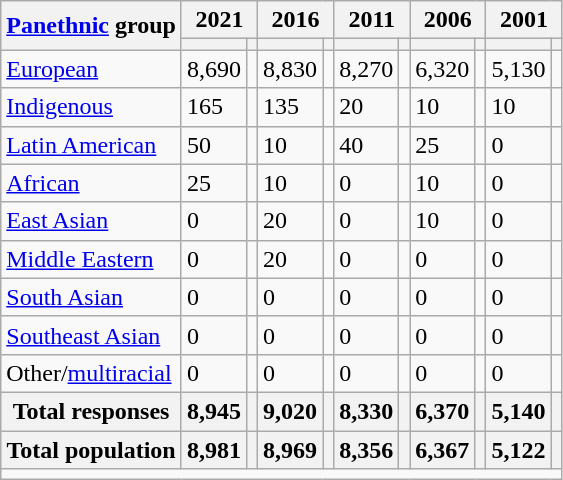<table class="wikitable collapsible sortable">
<tr>
<th rowspan="2"><a href='#'>Panethnic</a> group</th>
<th colspan="2">2021</th>
<th colspan="2">2016</th>
<th colspan="2">2011</th>
<th colspan="2">2006</th>
<th colspan="2">2001</th>
</tr>
<tr>
<th><a href='#'></a></th>
<th></th>
<th></th>
<th></th>
<th></th>
<th></th>
<th></th>
<th></th>
<th></th>
<th></th>
</tr>
<tr>
<td><a href='#'>European</a></td>
<td>8,690</td>
<td></td>
<td>8,830</td>
<td></td>
<td>8,270</td>
<td></td>
<td>6,320</td>
<td></td>
<td>5,130</td>
<td></td>
</tr>
<tr>
<td><a href='#'>Indigenous</a></td>
<td>165</td>
<td></td>
<td>135</td>
<td></td>
<td>20</td>
<td></td>
<td>10</td>
<td></td>
<td>10</td>
<td></td>
</tr>
<tr>
<td><a href='#'>Latin American</a></td>
<td>50</td>
<td></td>
<td>10</td>
<td></td>
<td>40</td>
<td></td>
<td>25</td>
<td></td>
<td>0</td>
<td></td>
</tr>
<tr>
<td><a href='#'>African</a></td>
<td>25</td>
<td></td>
<td>10</td>
<td></td>
<td>0</td>
<td></td>
<td>10</td>
<td></td>
<td>0</td>
<td></td>
</tr>
<tr>
<td><a href='#'>East Asian</a></td>
<td>0</td>
<td></td>
<td>20</td>
<td></td>
<td>0</td>
<td></td>
<td>10</td>
<td></td>
<td>0</td>
<td></td>
</tr>
<tr>
<td><a href='#'>Middle Eastern</a></td>
<td>0</td>
<td></td>
<td>20</td>
<td></td>
<td>0</td>
<td></td>
<td>0</td>
<td></td>
<td>0</td>
<td></td>
</tr>
<tr>
<td><a href='#'>South Asian</a></td>
<td>0</td>
<td></td>
<td>0</td>
<td></td>
<td>0</td>
<td></td>
<td>0</td>
<td></td>
<td>0</td>
<td></td>
</tr>
<tr>
<td><a href='#'>Southeast Asian</a></td>
<td>0</td>
<td></td>
<td>0</td>
<td></td>
<td>0</td>
<td></td>
<td>0</td>
<td></td>
<td>0</td>
<td></td>
</tr>
<tr>
<td>Other/<a href='#'>multiracial</a></td>
<td>0</td>
<td></td>
<td>0</td>
<td></td>
<td>0</td>
<td></td>
<td>0</td>
<td></td>
<td>0</td>
<td></td>
</tr>
<tr>
<th>Total responses</th>
<th>8,945</th>
<th></th>
<th>9,020</th>
<th></th>
<th>8,330</th>
<th></th>
<th>6,370</th>
<th></th>
<th>5,140</th>
<th></th>
</tr>
<tr class="sortbottom">
<th>Total population</th>
<th>8,981</th>
<th></th>
<th>8,969</th>
<th></th>
<th>8,356</th>
<th></th>
<th>6,367</th>
<th></th>
<th>5,122</th>
<th></th>
</tr>
<tr class="sortbottom">
<td colspan="11"></td>
</tr>
</table>
